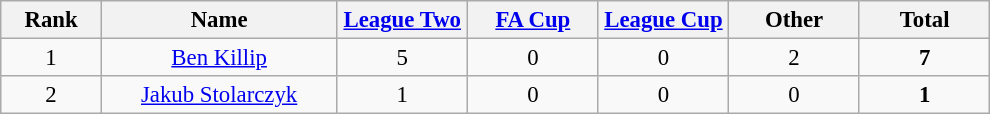<table class="wikitable" style="font-size: 95%; text-align: center;">
<tr>
<th width=60>Rank</th>
<th width=150>Name</th>
<th width=80><a href='#'>League Two</a></th>
<th width=80><a href='#'>FA Cup</a></th>
<th width=80><a href='#'>League Cup</a></th>
<th width=80>Other</th>
<th width=80><strong>Total</strong></th>
</tr>
<tr>
<td>1</td>
<td><a href='#'>Ben Killip</a></td>
<td>5</td>
<td>0</td>
<td>0</td>
<td>2</td>
<td><strong>7</strong></td>
</tr>
<tr>
<td>2</td>
<td><a href='#'>Jakub Stolarczyk</a></td>
<td>1</td>
<td>0</td>
<td>0</td>
<td>0</td>
<td><strong>1</strong></td>
</tr>
</table>
